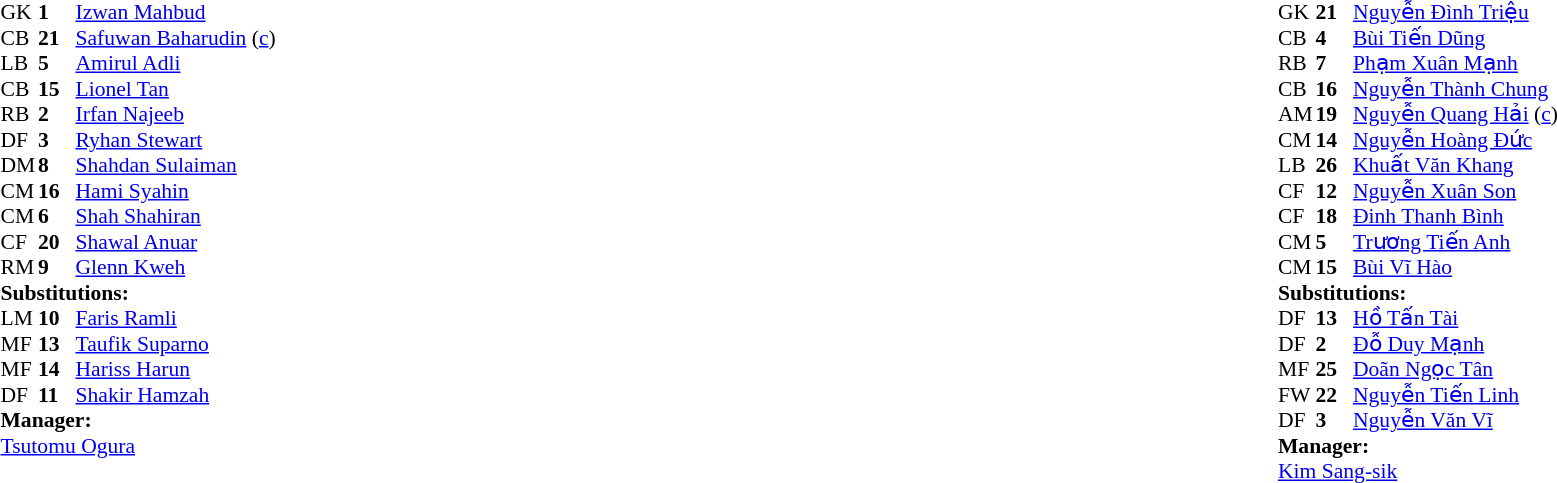<table width="100%">
<tr>
<td valign="top" width="40%"><br><table style="font-size:90%" cellspacing="0" cellpadding="0">
<tr>
<th width=25></th>
<th width=25></th>
</tr>
<tr>
<td>GK</td>
<td><strong>1</strong></td>
<td><a href='#'>Izwan Mahbud</a></td>
</tr>
<tr>
<td>CB</td>
<td><strong>21</strong></td>
<td><a href='#'>Safuwan Baharudin</a> (<a href='#'>c</a>)</td>
</tr>
<tr>
<td>LB</td>
<td><strong>5</strong></td>
<td><a href='#'>Amirul Adli</a></td>
</tr>
<tr>
<td>CB</td>
<td><strong>15</strong></td>
<td><a href='#'>Lionel Tan</a></td>
</tr>
<tr>
<td>RB</td>
<td><strong>2</strong></td>
<td><a href='#'>Irfan Najeeb</a></td>
</tr>
<tr>
<td>DF</td>
<td><strong>3</strong></td>
<td><a href='#'>Ryhan Stewart</a></td>
<td></td>
<td></td>
</tr>
<tr>
<td>DM</td>
<td><strong>8</strong></td>
<td><a href='#'>Shahdan Sulaiman</a></td>
<td></td>
<td></td>
</tr>
<tr>
<td>CM</td>
<td><strong>16</strong></td>
<td><a href='#'>Hami Syahin</a></td>
<td></td>
<td></td>
</tr>
<tr>
<td>CM</td>
<td><strong>6</strong></td>
<td><a href='#'>Shah Shahiran</a></td>
<td></td>
</tr>
<tr>
<td>CF</td>
<td><strong>20</strong></td>
<td><a href='#'>Shawal Anuar</a></td>
<td></td>
</tr>
<tr>
<td>RM</td>
<td><strong>9</strong></td>
<td><a href='#'>Glenn Kweh</a></td>
<td></td>
<td></td>
</tr>
<tr>
<td colspan=3><strong>Substitutions:</strong></td>
</tr>
<tr>
<td>LM</td>
<td><strong>10</strong></td>
<td><a href='#'>Faris Ramli</a></td>
<td></td>
<td></td>
</tr>
<tr>
<td>MF</td>
<td><strong>13</strong></td>
<td><a href='#'>Taufik Suparno</a></td>
<td></td>
<td></td>
</tr>
<tr>
<td>MF</td>
<td><strong>14</strong></td>
<td><a href='#'>Hariss Harun</a></td>
<td></td>
<td></td>
</tr>
<tr>
<td>DF</td>
<td><strong>11</strong></td>
<td><a href='#'>Shakir Hamzah</a></td>
<td></td>
<td></td>
</tr>
<tr>
<td colspan=3><strong>Manager:</strong></td>
</tr>
<tr>
<td colspan=3> <a href='#'>Tsutomu Ogura</a></td>
</tr>
</table>
</td>
<td valign="top"></td>
<td valign="top" width="50%"><br><table style="font-size:90%; margin:auto" cellspacing="0" cellpadding="0">
<tr>
<th width=25></th>
<th width=25></th>
</tr>
<tr>
<td>GK</td>
<td><strong>21</strong></td>
<td><a href='#'>Nguyễn Đình Triệu</a></td>
</tr>
<tr>
<td>CB</td>
<td><strong>4</strong></td>
<td><a href='#'>Bùi Tiến Dũng</a></td>
<td></td>
<td></td>
</tr>
<tr>
<td>RB</td>
<td><strong>7</strong></td>
<td><a href='#'>Phạm Xuân Mạnh</a></td>
</tr>
<tr>
<td>CB</td>
<td><strong>16</strong></td>
<td><a href='#'>Nguyễn Thành Chung</a></td>
<td></td>
</tr>
<tr>
<td>AM</td>
<td><strong>19</strong></td>
<td><a href='#'>Nguyễn Quang Hải</a> (<a href='#'>c</a>)</td>
<td></td>
<td></td>
</tr>
<tr>
<td>CM</td>
<td><strong>14</strong></td>
<td><a href='#'>Nguyễn Hoàng Đức</a></td>
</tr>
<tr>
<td>LB</td>
<td><strong>26</strong></td>
<td><a href='#'>Khuất Văn Khang</a></td>
<td></td>
<td></td>
</tr>
<tr>
<td>CF</td>
<td><strong>12</strong></td>
<td><a href='#'>Nguyễn Xuân Son</a></td>
</tr>
<tr>
<td>CF</td>
<td><strong>18</strong></td>
<td><a href='#'>Đinh Thanh Bình</a></td>
<td></td>
<td></td>
</tr>
<tr>
<td>CM</td>
<td><strong>5</strong></td>
<td><a href='#'>Trương Tiến Anh</a></td>
<td></td>
<td></td>
</tr>
<tr>
<td>CM</td>
<td><strong>15</strong></td>
<td><a href='#'>Bùi Vĩ Hào</a></td>
</tr>
<tr>
<td colspan=3><strong>Substitutions:</strong></td>
</tr>
<tr>
<td>DF</td>
<td><strong>13</strong></td>
<td><a href='#'>Hồ Tấn Tài</a></td>
<td></td>
<td></td>
</tr>
<tr>
<td>DF</td>
<td><strong>2</strong></td>
<td><a href='#'>Đỗ Duy Mạnh</a></td>
<td></td>
<td></td>
</tr>
<tr>
<td>MF</td>
<td><strong>25</strong></td>
<td><a href='#'>Doãn Ngọc Tân</a></td>
<td></td>
<td></td>
</tr>
<tr>
<td>FW</td>
<td><strong>22</strong></td>
<td><a href='#'>Nguyễn Tiến Linh</a></td>
<td></td>
<td></td>
</tr>
<tr>
<td>DF</td>
<td><strong>3</strong></td>
<td><a href='#'>Nguyễn Văn Vĩ</a></td>
<td></td>
<td></td>
</tr>
<tr>
<td colspan=3><strong>Manager:</strong></td>
</tr>
<tr>
<td colspan=3> <a href='#'>Kim Sang-sik</a></td>
</tr>
</table>
</td>
</tr>
</table>
